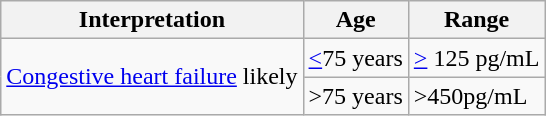<table class="wikitable" align="left">
<tr>
<th>Interpretation</th>
<th>Age</th>
<th>Range</th>
</tr>
<tr>
<td rowspan=2><a href='#'>Congestive heart failure</a> likely</td>
<td><a href='#'><</a>75 years</td>
<td><a href='#'>></a> 125 pg/mL</td>
</tr>
<tr>
<td>>75 years</td>
<td>>450pg/mL</td>
</tr>
</table>
